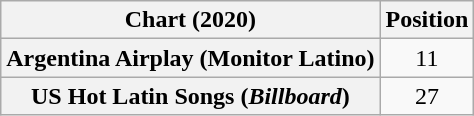<table class="wikitable plainrowheaders sortable" style="text-align:center">
<tr>
<th scope="col">Chart (2020)</th>
<th scope="col">Position</th>
</tr>
<tr>
<th scope="row">Argentina Airplay (Monitor Latino)</th>
<td>11</td>
</tr>
<tr>
<th scope="row">US Hot Latin Songs (<em>Billboard</em>)</th>
<td>27</td>
</tr>
</table>
